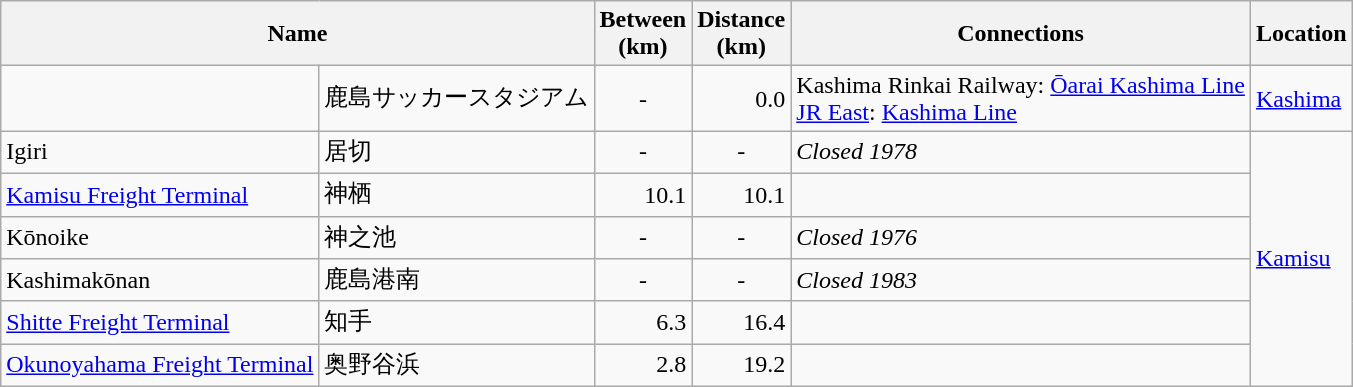<table class="wikitable" rules="all">
<tr>
<th colspan="2" style="width:12em;">Name</th>
<th style="width:2.5em;">Between (km)</th>
<th style="width:2.5em;">Distance (km)</th>
<th>Connections</th>
<th>Location</th>
</tr>
<tr>
<td></td>
<td>鹿島サッカースタジアム</td>
<td style="text-align:center;">-</td>
<td style="text-align:right;">0.0</td>
<td>Kashima Rinkai Railway: <a href='#'>Ōarai Kashima Line</a><br><a href='#'>JR East</a>: <a href='#'>Kashima Line</a></td>
<td><a href='#'>Kashima</a></td>
</tr>
<tr>
<td>Igiri</td>
<td>居切</td>
<td style="text-align:center;">-</td>
<td style="text-align:center;">-</td>
<td><em>Closed 1978</em></td>
<td rowspan="6"><a href='#'>Kamisu</a></td>
</tr>
<tr>
<td><a href='#'>Kamisu Freight Terminal</a></td>
<td>神栖</td>
<td style="text-align:right;">10.1</td>
<td style="text-align:right;">10.1</td>
<td> </td>
</tr>
<tr>
<td>Kōnoike</td>
<td>神之池</td>
<td style="text-align:center;">-</td>
<td style="text-align:center;">-</td>
<td><em>Closed 1976</em></td>
</tr>
<tr>
<td>Kashimakōnan</td>
<td>鹿島港南</td>
<td style="text-align:center;">-</td>
<td style="text-align:center;">-</td>
<td><em>Closed 1983</em></td>
</tr>
<tr>
<td><a href='#'>Shitte Freight Terminal</a></td>
<td>知手</td>
<td style="text-align:right;">6.3</td>
<td style="text-align:right;">16.4</td>
<td> </td>
</tr>
<tr>
<td><a href='#'>Okunoyahama Freight Terminal</a></td>
<td>奥野谷浜</td>
<td style="text-align:right;">2.8</td>
<td style="text-align:right;">19.2</td>
<td> </td>
</tr>
</table>
